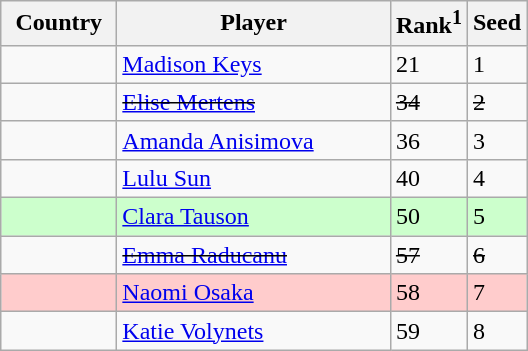<table class="sortable wikitable">
<tr>
<th width=70>Country</th>
<th width=175>Player</th>
<th>Rank<sup>1</sup></th>
<th>Seed</th>
</tr>
<tr>
<td></td>
<td><a href='#'>Madison Keys</a></td>
<td>21</td>
<td>1</td>
</tr>
<tr>
<td><s></s></td>
<td><s><a href='#'>Elise Mertens</a></s></td>
<td><s>34</s></td>
<td><s>2</s></td>
</tr>
<tr>
<td></td>
<td><a href='#'>Amanda Anisimova</a></td>
<td>36</td>
<td>3</td>
</tr>
<tr>
<td></td>
<td><a href='#'>Lulu Sun</a></td>
<td>40</td>
<td>4</td>
</tr>
<tr style="background:#cfc;">
<td></td>
<td><a href='#'>Clara Tauson</a></td>
<td>50</td>
<td>5</td>
</tr>
<tr>
<td><s></s></td>
<td><s><a href='#'>Emma Raducanu</a></s></td>
<td><s>57</s></td>
<td><s>6</s></td>
</tr>
<tr style="background:#fcc;">
<td></td>
<td><a href='#'>Naomi Osaka</a></td>
<td>58</td>
<td>7</td>
</tr>
<tr>
<td></td>
<td><a href='#'>Katie Volynets</a></td>
<td>59</td>
<td>8</td>
</tr>
</table>
